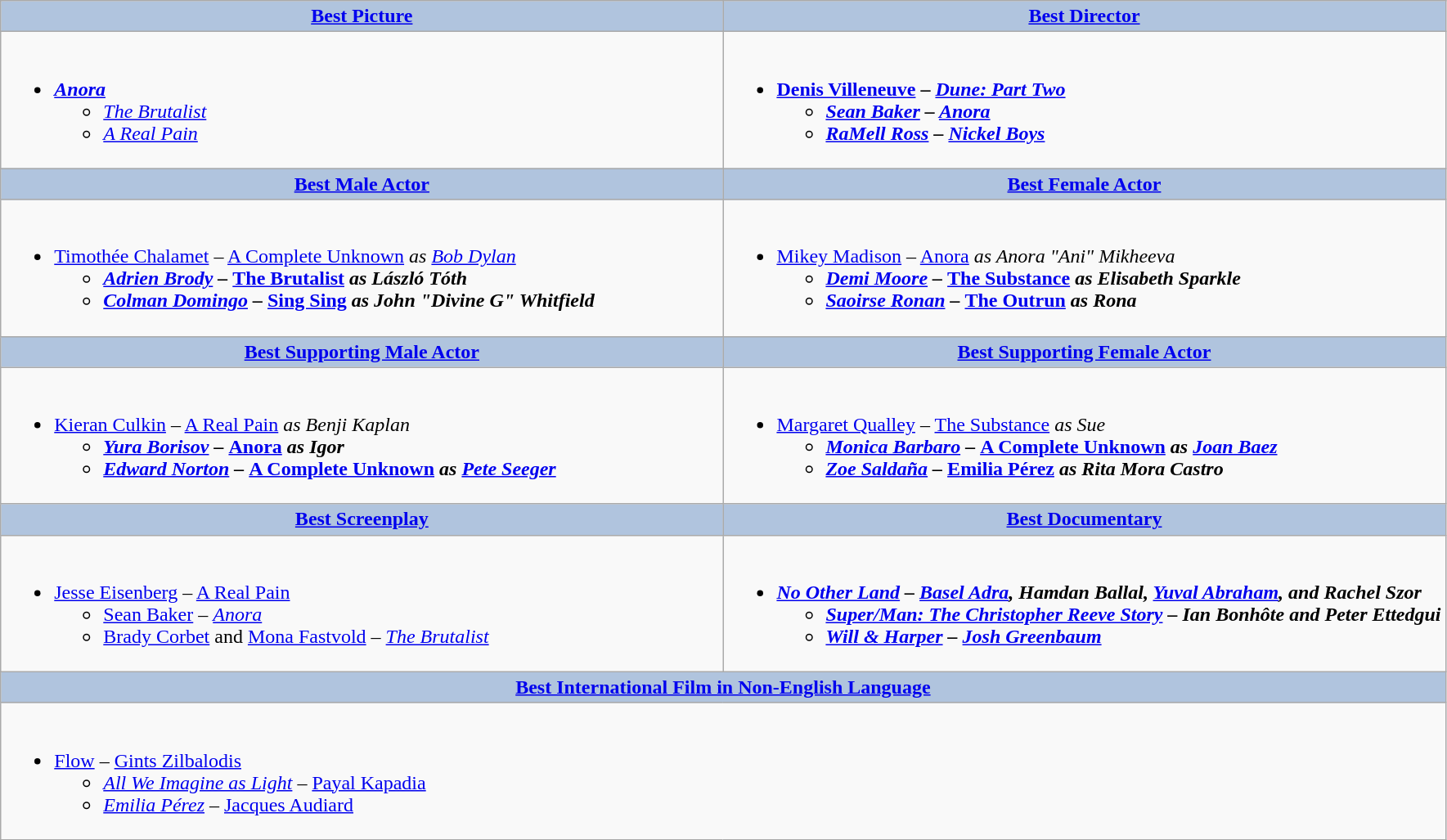<table class="wikitable">
<tr>
<th style="background:#B0C4DE; width: 50%"><a href='#'>Best Picture</a></th>
<th style="background:#B0C4DE; width: 50%"><a href='#'>Best Director</a></th>
</tr>
<tr>
<td valign="top"><br><ul><li><strong><em><a href='#'>Anora</a></em></strong><ul><li><em><a href='#'>The Brutalist</a></em></li><li><em><a href='#'>A Real Pain</a></em></li></ul></li></ul></td>
<td valign="top"><br><ul><li><strong><a href='#'>Denis Villeneuve</a> – <em><a href='#'>Dune: Part Two</a><strong><em><ul><li><a href='#'>Sean Baker</a> – </em><a href='#'>Anora</a><em></li><li><a href='#'>RaMell Ross</a> – </em><a href='#'>Nickel Boys</a><em></li></ul></li></ul></td>
</tr>
<tr>
<th style="background:#B0C4DE; width: 50%"><a href='#'>Best Male Actor</a></th>
<th style="background:#B0C4DE; width: 50%"><a href='#'>Best Female Actor</a></th>
</tr>
<tr>
<td valign="top"><br><ul><li></strong><a href='#'>Timothée Chalamet</a> – </em><a href='#'>A Complete Unknown</a><em> as <a href='#'>Bob Dylan</a><strong><ul><li><a href='#'>Adrien Brody</a> – </em><a href='#'>The Brutalist</a><em> as László Tóth</li><li><a href='#'>Colman Domingo</a> – </em><a href='#'>Sing Sing</a><em> as John "Divine G" Whitfield</li></ul></li></ul></td>
<td valign="top"><br><ul><li></strong><a href='#'>Mikey Madison</a> – </em><a href='#'>Anora</a><em> as Anora "Ani" Mikheeva<strong><ul><li><a href='#'>Demi Moore</a> – </em><a href='#'>The Substance</a><em> as Elisabeth Sparkle</li><li><a href='#'>Saoirse Ronan</a> – </em><a href='#'>The Outrun</a><em> as Rona</li></ul></li></ul></td>
</tr>
<tr>
<th style="background:#B0C4DE; width: 50%"><a href='#'>Best Supporting Male Actor</a></th>
<th style="background:#B0C4DE; width: 50%"><a href='#'>Best Supporting Female Actor</a></th>
</tr>
<tr>
<td valign="top"><br><ul><li></strong><a href='#'>Kieran Culkin</a> – </em><a href='#'>A Real Pain</a><em> as Benji Kaplan<strong><ul><li><a href='#'>Yura Borisov</a> – </em><a href='#'>Anora</a><em> as Igor</li><li><a href='#'>Edward Norton</a> – </em><a href='#'>A Complete Unknown</a><em> as <a href='#'>Pete Seeger</a></li></ul></li></ul></td>
<td valign="top"><br><ul><li></strong><a href='#'>Margaret Qualley</a> – </em><a href='#'>The Substance</a><em> as Sue<strong><ul><li><a href='#'>Monica Barbaro</a> – </em><a href='#'>A Complete Unknown</a><em> as <a href='#'>Joan Baez</a></li><li><a href='#'>Zoe Saldaña</a> – </em><a href='#'>Emilia Pérez</a><em> as Rita Mora Castro</li></ul></li></ul></td>
</tr>
<tr>
<th style="background:#B0C4DE; width: 50%"><a href='#'>Best Screenplay</a></th>
<th style="background:#B0C4DE; width: 50%"><a href='#'>Best Documentary</a></th>
</tr>
<tr>
<td valign="top"><br><ul><li></strong><a href='#'>Jesse Eisenberg</a> – </em><a href='#'>A Real Pain</a></em></strong><ul><li><a href='#'>Sean Baker</a> – <em><a href='#'>Anora</a></em></li><li><a href='#'>Brady Corbet</a> and <a href='#'>Mona Fastvold</a> – <em><a href='#'>The Brutalist</a></em></li></ul></li></ul></td>
<td valign="top"><br><ul><li><strong><em><a href='#'>No Other Land</a><em> – <a href='#'>Basel Adra</a>, Hamdan Ballal, <a href='#'>Yuval Abraham</a>, and Rachel Szor<strong><ul><li></em><a href='#'>Super/Man: The Christopher Reeve Story</a><em> – Ian Bonhôte and Peter Ettedgui</li><li></em><a href='#'>Will & Harper</a><em> – <a href='#'>Josh Greenbaum</a></li></ul></li></ul></td>
</tr>
<tr>
<th colspan="2" style="background:#B0C4DE; width: 50%"><a href='#'>Best International Film in Non-English Language</a></th>
</tr>
<tr>
<td valign="top" colspan="2"><br><ul><li></em></strong><a href='#'>Flow</a></em> – <a href='#'>Gints Zilbalodis</a></strong><ul><li><em><a href='#'>All We Imagine as Light</a></em> – <a href='#'>Payal Kapadia</a></li><li><em><a href='#'>Emilia Pérez</a></em> – <a href='#'>Jacques Audiard</a></li></ul></li></ul></td>
</tr>
</table>
